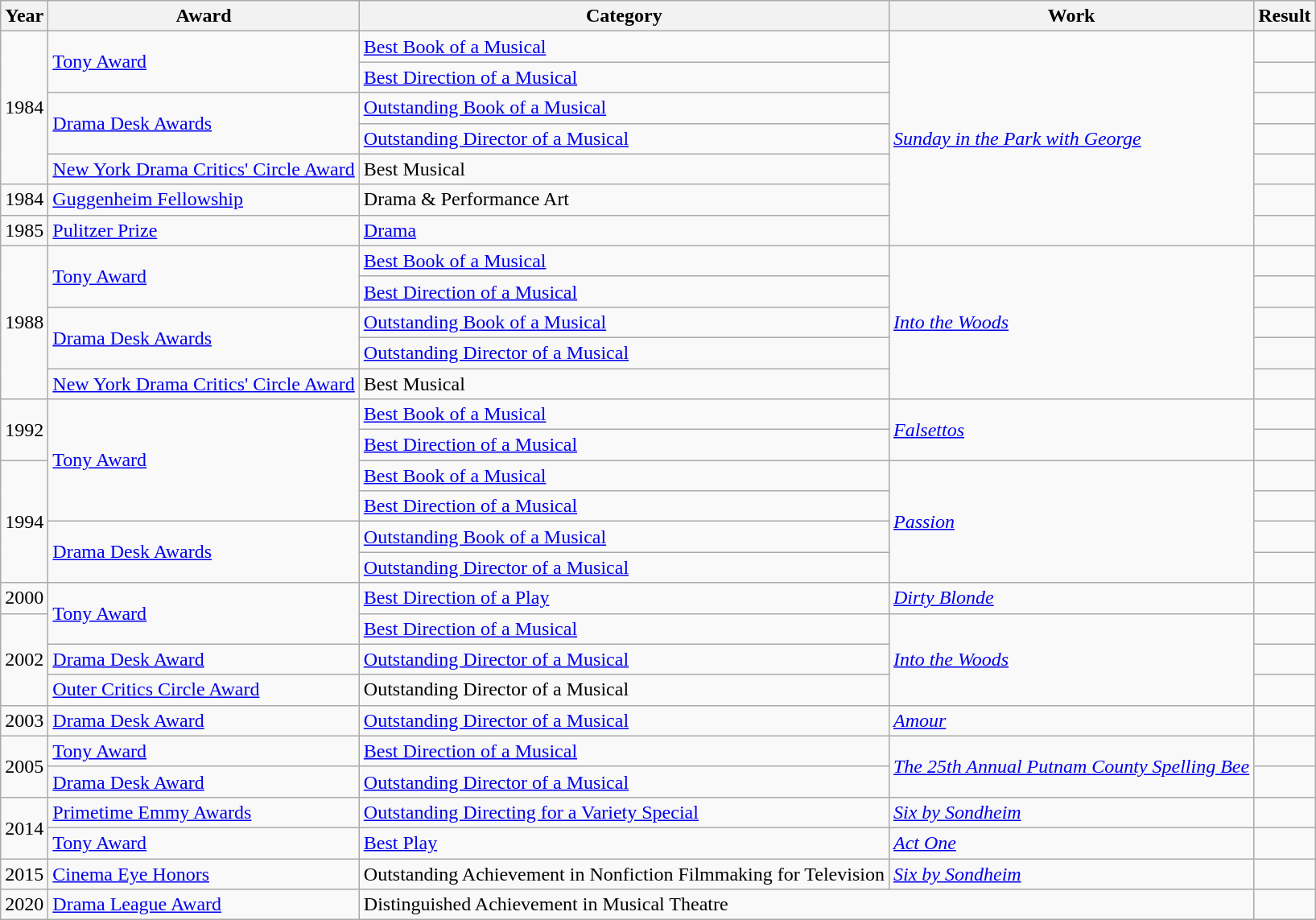<table class="wikitable">
<tr>
<th>Year</th>
<th>Award</th>
<th>Category</th>
<th>Work</th>
<th>Result</th>
</tr>
<tr>
<td rowspan=5>1984</td>
<td rowspan=2><a href='#'>Tony Award</a></td>
<td><a href='#'>Best Book of a Musical</a></td>
<td rowspan="7"><em><a href='#'>Sunday in the Park with George</a></em></td>
<td></td>
</tr>
<tr>
<td><a href='#'>Best Direction of a Musical</a></td>
<td></td>
</tr>
<tr>
<td rowspan=2><a href='#'>Drama Desk Awards</a></td>
<td><a href='#'>Outstanding Book of a Musical</a></td>
<td></td>
</tr>
<tr>
<td><a href='#'>Outstanding Director of a Musical</a></td>
<td></td>
</tr>
<tr>
<td><a href='#'>New York Drama Critics' Circle Award</a></td>
<td>Best Musical</td>
<td></td>
</tr>
<tr>
<td>1984</td>
<td><a href='#'>Guggenheim Fellowship</a></td>
<td>Drama & Performance Art</td>
<td></td>
</tr>
<tr>
<td>1985</td>
<td><a href='#'>Pulitzer Prize</a></td>
<td><a href='#'>Drama</a></td>
<td></td>
</tr>
<tr>
<td rowspan=5>1988</td>
<td rowspan=2><a href='#'>Tony Award</a></td>
<td><a href='#'>Best Book of a Musical</a></td>
<td rowspan=5><em><a href='#'>Into the Woods</a></em></td>
<td></td>
</tr>
<tr>
<td><a href='#'>Best Direction of a Musical</a></td>
<td></td>
</tr>
<tr>
<td rowspan=2><a href='#'>Drama Desk Awards</a></td>
<td><a href='#'>Outstanding Book of a Musical</a></td>
<td></td>
</tr>
<tr>
<td><a href='#'>Outstanding Director of a Musical</a></td>
<td></td>
</tr>
<tr>
<td><a href='#'>New York Drama Critics' Circle Award</a></td>
<td>Best Musical</td>
<td></td>
</tr>
<tr>
<td rowspan=2>1992</td>
<td rowspan=4><a href='#'>Tony Award</a></td>
<td><a href='#'>Best Book of a Musical</a></td>
<td rowspan=2><em><a href='#'>Falsettos</a></em></td>
<td></td>
</tr>
<tr>
<td><a href='#'>Best Direction of a Musical</a></td>
<td></td>
</tr>
<tr>
<td rowspan=4>1994</td>
<td><a href='#'>Best Book of a Musical</a></td>
<td rowspan=4><em><a href='#'>Passion</a></em></td>
<td></td>
</tr>
<tr>
<td><a href='#'>Best Direction of a Musical</a></td>
<td></td>
</tr>
<tr>
<td rowspan=2><a href='#'>Drama Desk Awards</a></td>
<td><a href='#'>Outstanding Book of a Musical</a></td>
<td></td>
</tr>
<tr>
<td><a href='#'>Outstanding Director of a Musical</a></td>
<td></td>
</tr>
<tr>
<td>2000</td>
<td rowspan=2><a href='#'>Tony Award</a></td>
<td><a href='#'>Best Direction of a Play</a></td>
<td><em><a href='#'>Dirty Blonde</a></em></td>
<td></td>
</tr>
<tr>
<td rowspan=3>2002</td>
<td><a href='#'>Best Direction of a Musical</a></td>
<td rowspan=3><em><a href='#'>Into the Woods</a></em></td>
<td></td>
</tr>
<tr>
<td><a href='#'>Drama Desk Award</a></td>
<td><a href='#'>Outstanding Director of a Musical</a></td>
<td></td>
</tr>
<tr>
<td><a href='#'>Outer Critics Circle Award</a></td>
<td>Outstanding Director of a Musical</td>
<td></td>
</tr>
<tr>
<td>2003</td>
<td><a href='#'>Drama Desk Award</a></td>
<td><a href='#'>Outstanding Director of a Musical</a></td>
<td><em><a href='#'>Amour</a></em></td>
<td></td>
</tr>
<tr>
<td rowspan=2>2005</td>
<td><a href='#'>Tony Award</a></td>
<td><a href='#'>Best Direction of a Musical</a></td>
<td rowspan=2><em><a href='#'>The 25th Annual Putnam County Spelling Bee</a></em></td>
<td></td>
</tr>
<tr>
<td><a href='#'>Drama Desk Award</a></td>
<td><a href='#'>Outstanding Director of a Musical</a></td>
<td></td>
</tr>
<tr>
<td rowspan=2>2014</td>
<td><a href='#'>Primetime Emmy Awards</a></td>
<td><a href='#'>Outstanding Directing for a Variety Special</a></td>
<td><em><a href='#'>Six by Sondheim</a></em></td>
<td></td>
</tr>
<tr>
<td><a href='#'>Tony Award</a></td>
<td><a href='#'>Best Play</a></td>
<td><em><a href='#'>Act One</a></em></td>
<td></td>
</tr>
<tr>
<td>2015</td>
<td><a href='#'>Cinema Eye Honors</a></td>
<td>Outstanding Achievement in Nonfiction Filmmaking for Television</td>
<td><em><a href='#'>Six by Sondheim</a></em></td>
<td></td>
</tr>
<tr>
<td>2020</td>
<td><a href='#'>Drama League Award</a></td>
<td colspan="2">Distinguished Achievement in Musical Theatre</td>
<td></td>
</tr>
</table>
